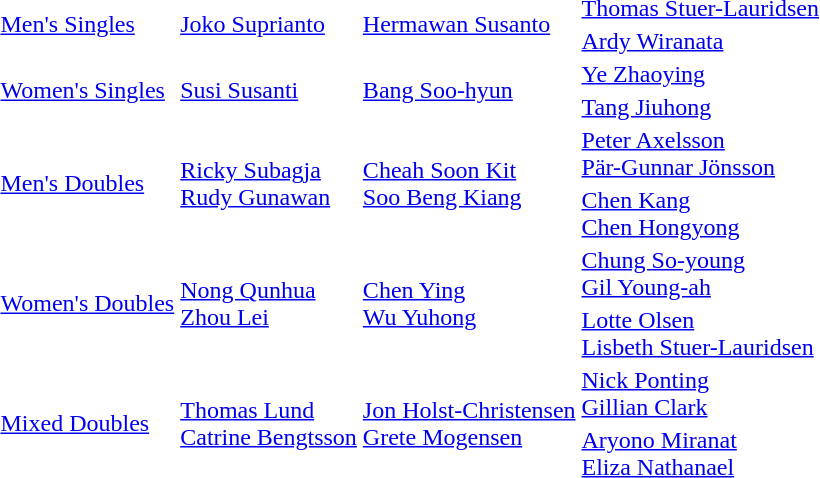<table>
<tr>
<td rowspan=2><a href='#'>Men's Singles</a></td>
<td rowspan=2> <a href='#'>Joko Suprianto</a></td>
<td rowspan=2> <a href='#'>Hermawan Susanto</a></td>
<td> <a href='#'>Thomas Stuer-Lauridsen</a></td>
</tr>
<tr>
<td> <a href='#'>Ardy Wiranata</a></td>
</tr>
<tr>
<td rowspan=2><a href='#'>Women's Singles</a></td>
<td rowspan=2> <a href='#'>Susi Susanti</a></td>
<td rowspan=2> <a href='#'>Bang Soo-hyun</a></td>
<td> <a href='#'>Ye Zhaoying</a></td>
</tr>
<tr>
<td> <a href='#'>Tang Jiuhong</a></td>
</tr>
<tr>
<td rowspan=2><a href='#'>Men's Doubles</a></td>
<td rowspan=2> <a href='#'>Ricky Subagja</a><br> <a href='#'>Rudy Gunawan</a></td>
<td rowspan=2> <a href='#'>Cheah Soon Kit</a><br> <a href='#'>Soo Beng Kiang</a></td>
<td> <a href='#'>Peter Axelsson</a><br> <a href='#'>Pär-Gunnar Jönsson</a></td>
</tr>
<tr>
<td> <a href='#'>Chen Kang</a><br> <a href='#'>Chen Hongyong</a></td>
</tr>
<tr>
<td rowspan=2><a href='#'>Women's Doubles</a></td>
<td rowspan=2> <a href='#'>Nong Qunhua</a><br> <a href='#'>Zhou Lei</a></td>
<td rowspan=2> <a href='#'>Chen Ying</a><br> <a href='#'>Wu Yuhong</a></td>
<td> <a href='#'>Chung So-young</a><br> <a href='#'>Gil Young-ah</a></td>
</tr>
<tr>
<td> <a href='#'>Lotte Olsen</a><br>  <a href='#'>Lisbeth Stuer-Lauridsen</a></td>
</tr>
<tr>
<td rowspan=2><a href='#'>Mixed Doubles</a></td>
<td rowspan=2> <a href='#'>Thomas Lund</a> <br>  <a href='#'>Catrine Bengtsson</a></td>
<td rowspan=2> <a href='#'>Jon Holst-Christensen</a><br>  <a href='#'>Grete Mogensen</a></td>
<td> <a href='#'>Nick Ponting</a><br> <a href='#'>Gillian Clark</a></td>
</tr>
<tr>
<td> <a href='#'>Aryono Miranat</a><br> <a href='#'>Eliza Nathanael</a></td>
</tr>
</table>
